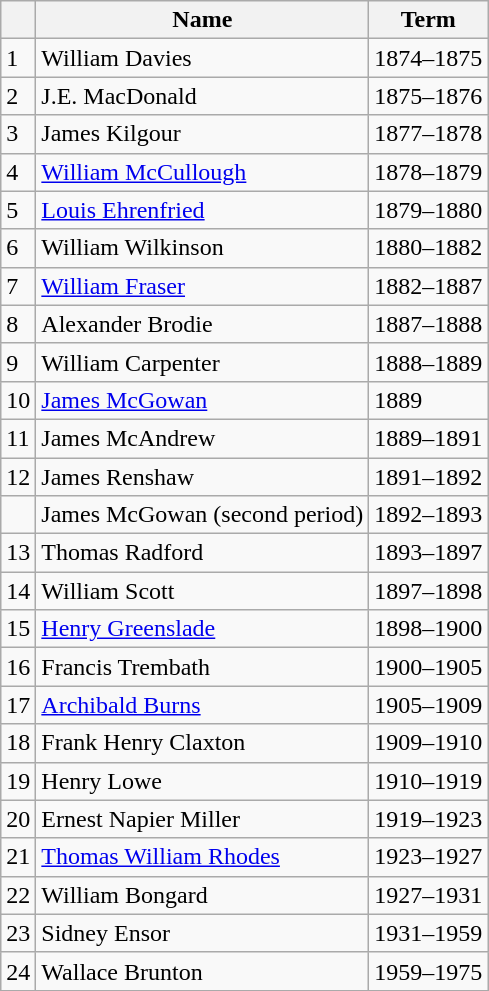<table class="wikitable">
<tr>
<th></th>
<th>Name</th>
<th>Term</th>
</tr>
<tr>
<td>1</td>
<td>William Davies</td>
<td>1874–1875</td>
</tr>
<tr>
<td>2</td>
<td>J.E. MacDonald</td>
<td>1875–1876</td>
</tr>
<tr>
<td>3</td>
<td>James Kilgour</td>
<td>1877–1878</td>
</tr>
<tr>
<td>4</td>
<td><a href='#'>William McCullough</a></td>
<td>1878–1879</td>
</tr>
<tr>
<td>5</td>
<td><a href='#'>Louis Ehrenfried</a></td>
<td>1879–1880</td>
</tr>
<tr>
<td>6</td>
<td>William Wilkinson</td>
<td>1880–1882</td>
</tr>
<tr>
<td>7</td>
<td><a href='#'>William Fraser</a></td>
<td>1882–1887</td>
</tr>
<tr>
<td>8</td>
<td>Alexander Brodie</td>
<td>1887–1888</td>
</tr>
<tr>
<td>9</td>
<td>William Carpenter</td>
<td>1888–1889</td>
</tr>
<tr>
<td>10</td>
<td><a href='#'>James McGowan</a></td>
<td>1889</td>
</tr>
<tr>
<td>11</td>
<td>James McAndrew</td>
<td>1889–1891</td>
</tr>
<tr>
<td>12</td>
<td>James Renshaw</td>
<td>1891–1892</td>
</tr>
<tr>
<td></td>
<td>James McGowan (second period)</td>
<td>1892–1893</td>
</tr>
<tr>
<td>13</td>
<td>Thomas Radford</td>
<td>1893–1897</td>
</tr>
<tr>
<td>14</td>
<td>William Scott</td>
<td>1897–1898</td>
</tr>
<tr>
<td>15</td>
<td><a href='#'>Henry Greenslade</a></td>
<td>1898–1900</td>
</tr>
<tr>
<td>16</td>
<td>Francis Trembath</td>
<td>1900–1905</td>
</tr>
<tr>
<td>17</td>
<td><a href='#'>Archibald Burns</a></td>
<td>1905–1909</td>
</tr>
<tr>
<td>18</td>
<td>Frank Henry Claxton</td>
<td>1909–1910</td>
</tr>
<tr>
<td>19</td>
<td>Henry Lowe</td>
<td>1910–1919</td>
</tr>
<tr>
<td>20</td>
<td>Ernest Napier Miller</td>
<td>1919–1923</td>
</tr>
<tr>
<td>21</td>
<td><a href='#'>Thomas William Rhodes</a></td>
<td>1923–1927</td>
</tr>
<tr>
<td>22</td>
<td>William Bongard</td>
<td>1927–1931</td>
</tr>
<tr>
<td>23</td>
<td>Sidney Ensor</td>
<td>1931–1959</td>
</tr>
<tr>
<td>24</td>
<td>Wallace Brunton</td>
<td>1959–1975</td>
</tr>
</table>
